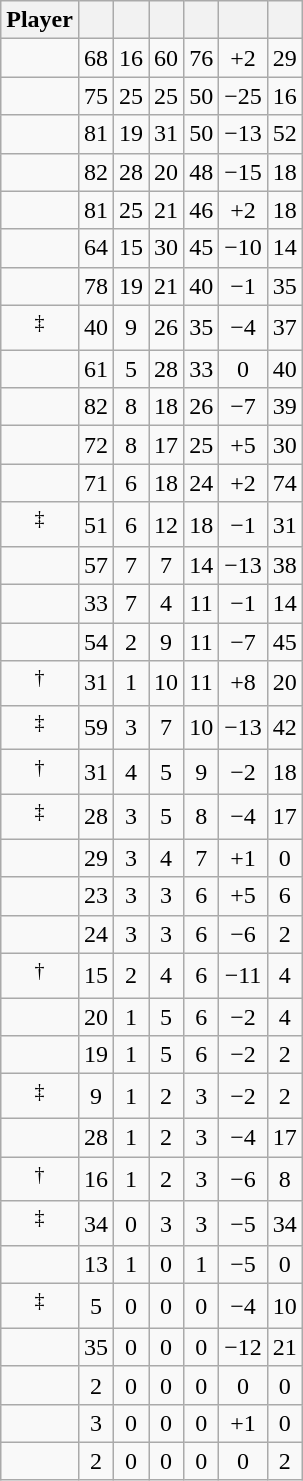<table class="wikitable sortable" style="text-align:center;">
<tr>
<th>Player</th>
<th></th>
<th></th>
<th></th>
<th></th>
<th data-sort-type="number"></th>
<th></th>
</tr>
<tr>
<td></td>
<td>68</td>
<td>16</td>
<td>60</td>
<td>76</td>
<td>+2</td>
<td>29</td>
</tr>
<tr>
<td></td>
<td>75</td>
<td>25</td>
<td>25</td>
<td>50</td>
<td>−25</td>
<td>16</td>
</tr>
<tr>
<td></td>
<td>81</td>
<td>19</td>
<td>31</td>
<td>50</td>
<td>−13</td>
<td>52</td>
</tr>
<tr>
<td></td>
<td>82</td>
<td>28</td>
<td>20</td>
<td>48</td>
<td>−15</td>
<td>18</td>
</tr>
<tr>
<td></td>
<td>81</td>
<td>25</td>
<td>21</td>
<td>46</td>
<td>+2</td>
<td>18</td>
</tr>
<tr>
<td></td>
<td>64</td>
<td>15</td>
<td>30</td>
<td>45</td>
<td>−10</td>
<td>14</td>
</tr>
<tr>
<td></td>
<td>78</td>
<td>19</td>
<td>21</td>
<td>40</td>
<td>−1</td>
<td>35</td>
</tr>
<tr>
<td><sup>‡</sup></td>
<td>40</td>
<td>9</td>
<td>26</td>
<td>35</td>
<td>−4</td>
<td>37</td>
</tr>
<tr>
<td></td>
<td>61</td>
<td>5</td>
<td>28</td>
<td>33</td>
<td>0</td>
<td>40</td>
</tr>
<tr>
<td></td>
<td>82</td>
<td>8</td>
<td>18</td>
<td>26</td>
<td>−7</td>
<td>39</td>
</tr>
<tr>
<td></td>
<td>72</td>
<td>8</td>
<td>17</td>
<td>25</td>
<td>+5</td>
<td>30</td>
</tr>
<tr>
<td></td>
<td>71</td>
<td>6</td>
<td>18</td>
<td>24</td>
<td>+2</td>
<td>74</td>
</tr>
<tr>
<td><sup>‡</sup></td>
<td>51</td>
<td>6</td>
<td>12</td>
<td>18</td>
<td>−1</td>
<td>31</td>
</tr>
<tr>
<td></td>
<td>57</td>
<td>7</td>
<td>7</td>
<td>14</td>
<td>−13</td>
<td>38</td>
</tr>
<tr>
<td></td>
<td>33</td>
<td>7</td>
<td>4</td>
<td>11</td>
<td>−1</td>
<td>14</td>
</tr>
<tr>
<td></td>
<td>54</td>
<td>2</td>
<td>9</td>
<td>11</td>
<td>−7</td>
<td>45</td>
</tr>
<tr>
<td><sup>†</sup></td>
<td>31</td>
<td>1</td>
<td>10</td>
<td>11</td>
<td>+8</td>
<td>20</td>
</tr>
<tr>
<td><sup>‡</sup></td>
<td>59</td>
<td>3</td>
<td>7</td>
<td>10</td>
<td>−13</td>
<td>42</td>
</tr>
<tr>
<td><sup>†</sup></td>
<td>31</td>
<td>4</td>
<td>5</td>
<td>9</td>
<td>−2</td>
<td>18</td>
</tr>
<tr>
<td><sup>‡</sup></td>
<td>28</td>
<td>3</td>
<td>5</td>
<td>8</td>
<td>−4</td>
<td>17</td>
</tr>
<tr>
<td></td>
<td>29</td>
<td>3</td>
<td>4</td>
<td>7</td>
<td>+1</td>
<td>0</td>
</tr>
<tr>
<td></td>
<td>23</td>
<td>3</td>
<td>3</td>
<td>6</td>
<td>+5</td>
<td>6</td>
</tr>
<tr>
<td></td>
<td>24</td>
<td>3</td>
<td>3</td>
<td>6</td>
<td>−6</td>
<td>2</td>
</tr>
<tr>
<td><sup>†</sup></td>
<td>15</td>
<td>2</td>
<td>4</td>
<td>6</td>
<td>−11</td>
<td>4</td>
</tr>
<tr>
<td></td>
<td>20</td>
<td>1</td>
<td>5</td>
<td>6</td>
<td>−2</td>
<td>4</td>
</tr>
<tr>
<td></td>
<td>19</td>
<td>1</td>
<td>5</td>
<td>6</td>
<td>−2</td>
<td>2</td>
</tr>
<tr>
<td><sup>‡</sup></td>
<td>9</td>
<td>1</td>
<td>2</td>
<td>3</td>
<td>−2</td>
<td>2</td>
</tr>
<tr>
<td></td>
<td>28</td>
<td>1</td>
<td>2</td>
<td>3</td>
<td>−4</td>
<td>17</td>
</tr>
<tr>
<td><sup>†</sup></td>
<td>16</td>
<td>1</td>
<td>2</td>
<td>3</td>
<td>−6</td>
<td>8</td>
</tr>
<tr>
<td><sup>‡</sup></td>
<td>34</td>
<td>0</td>
<td>3</td>
<td>3</td>
<td>−5</td>
<td>34</td>
</tr>
<tr>
<td></td>
<td>13</td>
<td>1</td>
<td>0</td>
<td>1</td>
<td>−5</td>
<td>0</td>
</tr>
<tr>
<td><sup>‡</sup></td>
<td>5</td>
<td>0</td>
<td>0</td>
<td>0</td>
<td>−4</td>
<td>10</td>
</tr>
<tr>
<td></td>
<td>35</td>
<td>0</td>
<td>0</td>
<td>0</td>
<td>−12</td>
<td>21</td>
</tr>
<tr>
<td></td>
<td>2</td>
<td>0</td>
<td>0</td>
<td>0</td>
<td>0</td>
<td>0</td>
</tr>
<tr>
<td></td>
<td>3</td>
<td>0</td>
<td>0</td>
<td>0</td>
<td>+1</td>
<td>0</td>
</tr>
<tr>
<td></td>
<td>2</td>
<td>0</td>
<td>0</td>
<td>0</td>
<td>0</td>
<td>2</td>
</tr>
</table>
